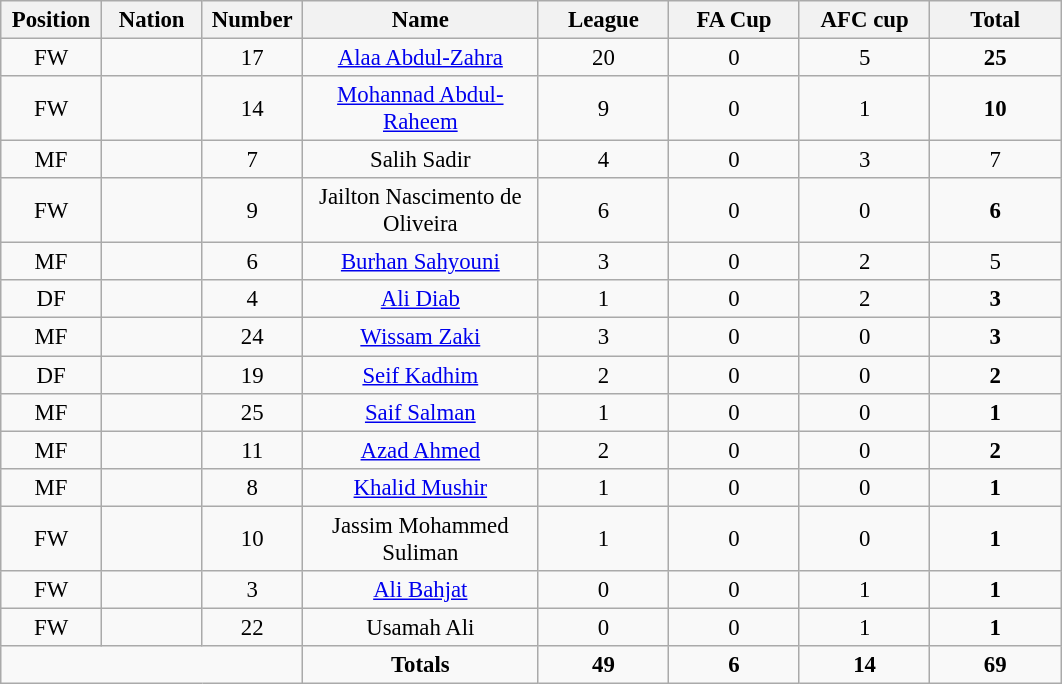<table class="wikitable" style="font-size:95%; text-align:center">
<tr>
<th width=60>Position</th>
<th width=60>Nation</th>
<th width=60>Number</th>
<th width=150>Name</th>
<th width=80>League</th>
<th width=80>FA Cup</th>
<th width=80>AFC cup</th>
<th width=80>Total</th>
</tr>
<tr>
<td>FW</td>
<td></td>
<td>17</td>
<td><a href='#'>Alaa Abdul-Zahra</a></td>
<td>20</td>
<td>0</td>
<td>5</td>
<td><strong>25</strong></td>
</tr>
<tr>
<td>FW</td>
<td></td>
<td>14</td>
<td><a href='#'>Mohannad Abdul-Raheem</a></td>
<td>9</td>
<td>0</td>
<td>1</td>
<td><strong>10</strong></td>
</tr>
<tr>
<td>MF</td>
<td></td>
<td>7</td>
<td>Salih Sadir</td>
<td>4</td>
<td>0</td>
<td>3</td>
<td>7</td>
</tr>
<tr>
<td>FW</td>
<td></td>
<td>9</td>
<td>Jailton Nascimento de Oliveira</td>
<td>6</td>
<td>0</td>
<td>0</td>
<td><strong>6</strong></td>
</tr>
<tr>
<td>MF</td>
<td></td>
<td>6</td>
<td><a href='#'>Burhan Sahyouni</a></td>
<td>3</td>
<td>0</td>
<td>2</td>
<td>5</td>
</tr>
<tr>
<td>DF</td>
<td></td>
<td>4</td>
<td><a href='#'>Ali Diab</a></td>
<td>1</td>
<td>0</td>
<td>2</td>
<td><strong>3</strong></td>
</tr>
<tr>
<td>MF</td>
<td></td>
<td>24</td>
<td><a href='#'>Wissam Zaki</a></td>
<td>3</td>
<td>0</td>
<td>0</td>
<td><strong>3</strong></td>
</tr>
<tr>
<td>DF</td>
<td></td>
<td>19</td>
<td><a href='#'>Seif Kadhim</a></td>
<td>2</td>
<td>0</td>
<td>0</td>
<td><strong>2</strong></td>
</tr>
<tr>
<td>MF</td>
<td></td>
<td>25</td>
<td><a href='#'>Saif Salman</a></td>
<td>1</td>
<td>0</td>
<td>0</td>
<td><strong>1</strong></td>
</tr>
<tr>
<td>MF</td>
<td></td>
<td>11</td>
<td><a href='#'>Azad Ahmed</a></td>
<td>2</td>
<td>0</td>
<td>0</td>
<td><strong>2</strong></td>
</tr>
<tr>
<td>MF</td>
<td></td>
<td>8</td>
<td><a href='#'>Khalid Mushir</a></td>
<td>1</td>
<td>0</td>
<td>0</td>
<td><strong>1</strong></td>
</tr>
<tr>
<td>FW</td>
<td></td>
<td>10</td>
<td>Jassim Mohammed Suliman</td>
<td>1</td>
<td>0</td>
<td>0</td>
<td><strong>1</strong></td>
</tr>
<tr>
<td>FW</td>
<td></td>
<td>3</td>
<td><a href='#'>Ali Bahjat</a></td>
<td>0</td>
<td>0</td>
<td>1</td>
<td><strong>1</strong></td>
</tr>
<tr>
<td>FW</td>
<td></td>
<td>22</td>
<td>Usamah Ali</td>
<td>0</td>
<td>0</td>
<td>1</td>
<td><strong>1</strong></td>
</tr>
<tr>
<td colspan=3></td>
<td><strong>Totals</strong></td>
<td><strong>49</strong></td>
<td><strong>6</strong></td>
<td><strong>14</strong></td>
<td><strong>69</strong></td>
</tr>
</table>
